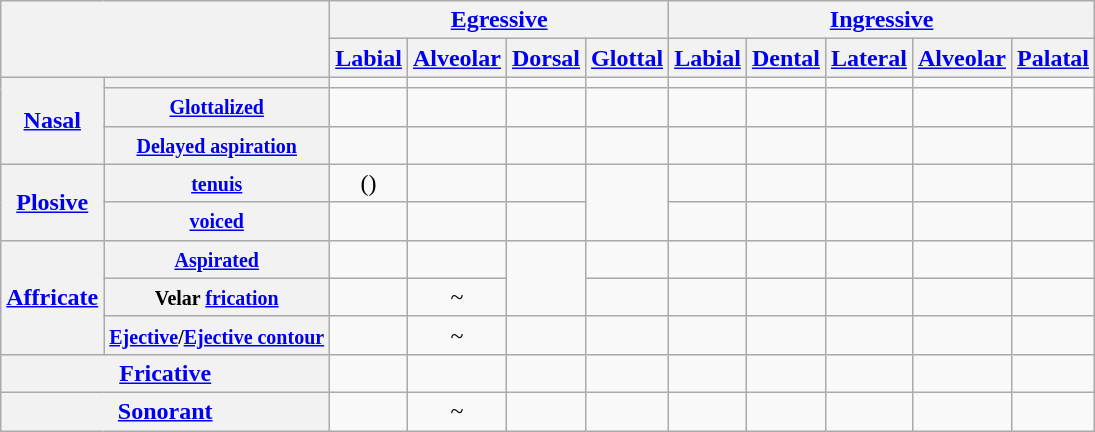<table class="wikitable" style="text-align:center">
<tr>
<th colspan=2 rowspan=2></th>
<th colspan="4"><a href='#'>Egressive</a></th>
<th colspan="5"><a href='#'>Ingressive</a></th>
</tr>
<tr>
<th><a href='#'>Labial</a></th>
<th><a href='#'>Alveolar</a></th>
<th><a href='#'>Dorsal</a></th>
<th><a href='#'>Glottal</a></th>
<th><a href='#'>Labial</a></th>
<th><a href='#'>Dental</a></th>
<th><a href='#'>Lateral</a></th>
<th><a href='#'>Alveolar</a></th>
<th><a href='#'>Palatal</a></th>
</tr>
<tr>
<th rowspan="3"><a href='#'>Nasal</a></th>
<th></th>
<td></td>
<td></td>
<td></td>
<td></td>
<td></td>
<td></td>
<td></td>
<td></td>
<td></td>
</tr>
<tr>
<th><a href='#'><small>Glottalized</small></a></th>
<td></td>
<td></td>
<td></td>
<td></td>
<td></td>
<td></td>
<td></td>
<td></td>
<td></td>
</tr>
<tr>
<th><a href='#'><small>Delayed aspiration</small></a></th>
<td></td>
<td></td>
<td></td>
<td></td>
<td></td>
<td></td>
<td></td>
<td></td>
<td></td>
</tr>
<tr>
<th rowspan="2"><a href='#'>Plosive</a></th>
<th><small><a href='#'>tenuis</a></small></th>
<td>()</td>
<td></td>
<td></td>
<td rowspan="2"></td>
<td></td>
<td></td>
<td></td>
<td></td>
<td></td>
</tr>
<tr>
<th><small><a href='#'>voiced</a></small></th>
<td></td>
<td></td>
<td></td>
<td></td>
<td></td>
<td></td>
<td></td>
<td></td>
</tr>
<tr>
<th rowspan="3"><a href='#'>Affricate</a></th>
<th><a href='#'><small>Aspirated</small></a></th>
<td></td>
<td></td>
<td rowspan="2"></td>
<td></td>
<td></td>
<td></td>
<td></td>
<td></td>
<td></td>
</tr>
<tr>
<th><small>Velar <a href='#'>frication</a></small></th>
<td></td>
<td>~</td>
<td></td>
<td></td>
<td></td>
<td></td>
<td></td>
<td></td>
</tr>
<tr>
<th><small><a href='#'>Ejective</a>/<a href='#'>Ejective contour</a></small></th>
<td></td>
<td>~</td>
<td></td>
<td></td>
<td></td>
<td></td>
<td></td>
<td></td>
<td></td>
</tr>
<tr>
<th colspan="2"><a href='#'>Fricative</a></th>
<td></td>
<td></td>
<td></td>
<td></td>
<td></td>
<td></td>
<td></td>
<td></td>
<td></td>
</tr>
<tr>
<th colspan="2"><a href='#'>Sonorant</a></th>
<td></td>
<td>~</td>
<td></td>
<td></td>
<td></td>
<td></td>
<td></td>
<td></td>
<td></td>
</tr>
</table>
